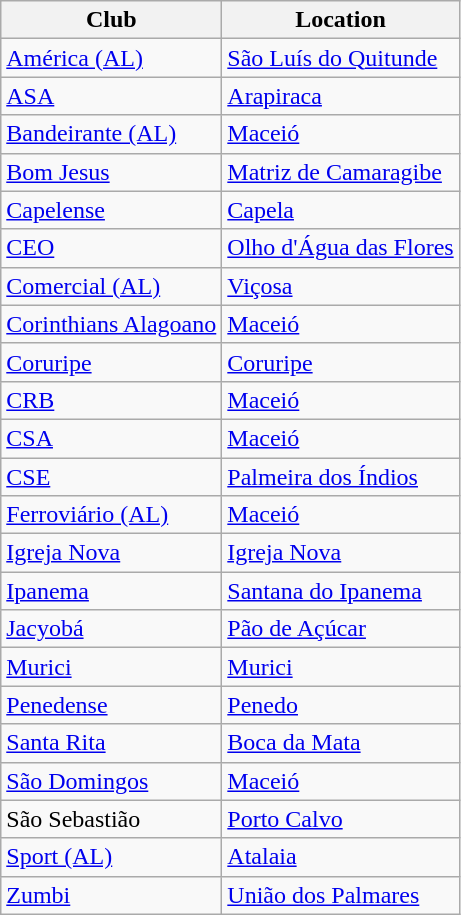<table class="wikitable sortable">
<tr>
<th>Club</th>
<th>Location</th>
</tr>
<tr>
<td><a href='#'>América (AL)</a></td>
<td><a href='#'>São Luís do Quitunde</a></td>
</tr>
<tr>
<td><a href='#'>ASA</a></td>
<td><a href='#'>Arapiraca</a></td>
</tr>
<tr>
<td><a href='#'>Bandeirante (AL)</a></td>
<td><a href='#'>Maceió</a></td>
</tr>
<tr>
<td><a href='#'>Bom Jesus</a></td>
<td><a href='#'>Matriz de Camaragibe</a></td>
</tr>
<tr>
<td><a href='#'>Capelense</a></td>
<td><a href='#'>Capela</a></td>
</tr>
<tr>
<td><a href='#'>CEO</a></td>
<td><a href='#'>Olho d'Água das Flores</a></td>
</tr>
<tr>
<td><a href='#'>Comercial (AL)</a></td>
<td><a href='#'>Viçosa</a></td>
</tr>
<tr>
<td><a href='#'>Corinthians Alagoano</a></td>
<td><a href='#'>Maceió</a></td>
</tr>
<tr>
<td><a href='#'>Coruripe</a></td>
<td><a href='#'>Coruripe</a></td>
</tr>
<tr>
<td><a href='#'>CRB</a></td>
<td><a href='#'>Maceió</a></td>
</tr>
<tr>
<td><a href='#'>CSA</a></td>
<td><a href='#'>Maceió</a></td>
</tr>
<tr>
<td><a href='#'>CSE</a></td>
<td><a href='#'>Palmeira dos Índios</a></td>
</tr>
<tr>
<td><a href='#'>Ferroviário (AL)</a></td>
<td><a href='#'>Maceió</a></td>
</tr>
<tr>
<td><a href='#'>Igreja Nova</a></td>
<td><a href='#'>Igreja Nova</a></td>
</tr>
<tr>
<td><a href='#'>Ipanema</a></td>
<td><a href='#'>Santana do Ipanema</a></td>
</tr>
<tr>
<td><a href='#'>Jacyobá</a></td>
<td><a href='#'>Pão de Açúcar</a></td>
</tr>
<tr>
<td><a href='#'>Murici</a></td>
<td><a href='#'>Murici</a></td>
</tr>
<tr>
<td><a href='#'>Penedense</a></td>
<td><a href='#'>Penedo</a></td>
</tr>
<tr>
<td><a href='#'>Santa Rita</a></td>
<td><a href='#'>Boca da Mata</a></td>
</tr>
<tr>
<td><a href='#'>São Domingos</a></td>
<td><a href='#'>Maceió</a></td>
</tr>
<tr>
<td>São Sebastião</td>
<td><a href='#'>Porto Calvo</a></td>
</tr>
<tr>
<td><a href='#'>Sport (AL)</a></td>
<td><a href='#'>Atalaia</a></td>
</tr>
<tr>
<td><a href='#'>Zumbi</a></td>
<td><a href='#'>União dos Palmares</a></td>
</tr>
</table>
